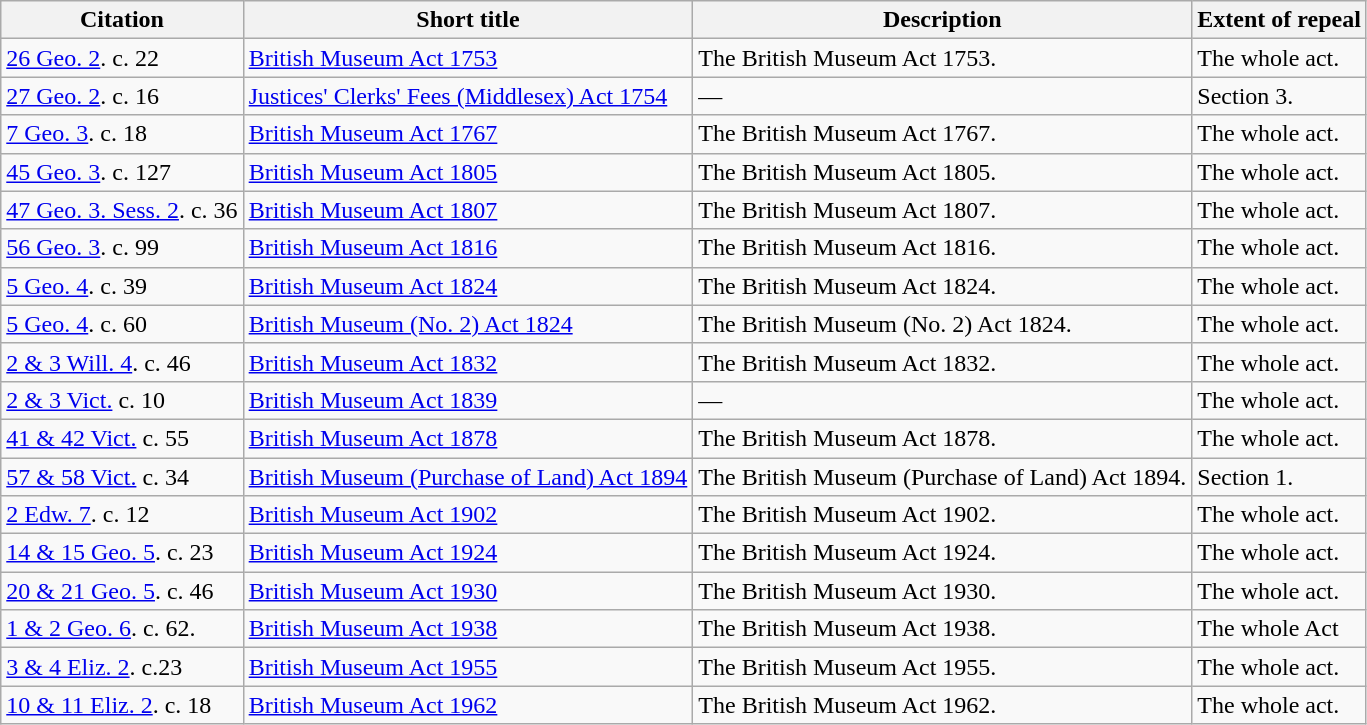<table class="wikitable">
<tr>
<th>Citation</th>
<th>Short title</th>
<th>Description</th>
<th>Extent of repeal</th>
</tr>
<tr>
<td><a href='#'>26 Geo. 2</a>. c. 22</td>
<td><a href='#'>British Museum Act 1753</a></td>
<td>The British Museum Act 1753.</td>
<td>The whole act.</td>
</tr>
<tr>
<td><a href='#'>27 Geo. 2</a>. c. 16</td>
<td><a href='#'>Justices' Clerks' Fees (Middlesex) Act 1754</a></td>
<td>—</td>
<td>Section 3.</td>
</tr>
<tr>
<td><a href='#'>7 Geo. 3</a>. c. 18</td>
<td><a href='#'>British Museum Act 1767</a></td>
<td>The British Museum Act 1767.</td>
<td>The whole act.</td>
</tr>
<tr>
<td><a href='#'>45 Geo. 3</a>. c. 127</td>
<td><a href='#'>British Museum Act 1805</a></td>
<td>The British Museum Act 1805.</td>
<td>The whole act.</td>
</tr>
<tr>
<td><a href='#'>47 Geo. 3. Sess. 2</a>. c. 36</td>
<td><a href='#'>British Museum Act 1807</a></td>
<td>The British Museum Act 1807.</td>
<td>The whole act.</td>
</tr>
<tr>
<td><a href='#'>56 Geo. 3</a>. c. 99</td>
<td><a href='#'>British Museum Act 1816</a></td>
<td>The British Museum Act 1816.</td>
<td>The whole act.</td>
</tr>
<tr>
<td><a href='#'>5 Geo. 4</a>. c. 39</td>
<td><a href='#'>British Museum Act 1824</a></td>
<td>The British Museum Act 1824.</td>
<td>The whole act.</td>
</tr>
<tr>
<td><a href='#'>5 Geo. 4</a>. c. 60</td>
<td><a href='#'>British Museum (No. 2) Act 1824</a></td>
<td>The British Museum (No. 2) Act 1824.</td>
<td>The whole act.</td>
</tr>
<tr>
<td><a href='#'>2 & 3 Will. 4</a>. c. 46</td>
<td><a href='#'>British Museum Act 1832</a></td>
<td>The British Museum Act 1832.</td>
<td>The whole act.</td>
</tr>
<tr>
<td><a href='#'>2 & 3 Vict.</a> c. 10</td>
<td><a href='#'>British Museum Act 1839</a></td>
<td>—</td>
<td>The whole act.</td>
</tr>
<tr>
<td><a href='#'>41 & 42 Vict.</a> c. 55</td>
<td><a href='#'>British Museum Act 1878</a></td>
<td>The British Museum Act 1878.</td>
<td>The whole act.</td>
</tr>
<tr>
<td><a href='#'>57 & 58 Vict.</a> c. 34</td>
<td><a href='#'>British Museum (Purchase of Land) Act 1894</a></td>
<td>The British Museum (Purchase of Land) Act 1894.</td>
<td>Section 1.</td>
</tr>
<tr>
<td><a href='#'>2 Edw. 7</a>. c. 12</td>
<td><a href='#'>British Museum Act 1902</a></td>
<td>The British Museum Act 1902.</td>
<td>The whole act.</td>
</tr>
<tr>
<td><a href='#'>14 & 15 Geo. 5</a>. c. 23</td>
<td><a href='#'>British Museum Act 1924</a></td>
<td>The British Museum Act 1924.</td>
<td>The whole act.</td>
</tr>
<tr>
<td><a href='#'>20 & 21 Geo. 5</a>. c. 46</td>
<td><a href='#'>British Museum Act 1930</a></td>
<td>The British Museum Act 1930.</td>
<td>The whole act.</td>
</tr>
<tr>
<td><a href='#'>1 & 2 Geo. 6</a>. c. 62.</td>
<td><a href='#'>British Museum Act 1938</a></td>
<td>The British Museum Act 1938.</td>
<td>The whole Act</td>
</tr>
<tr>
<td><a href='#'>3 & 4 Eliz. 2</a>. c.23</td>
<td><a href='#'>British Museum Act 1955</a></td>
<td>The British Museum Act 1955.</td>
<td>The whole act.</td>
</tr>
<tr>
<td><a href='#'>10 & 11 Eliz. 2</a>. c. 18</td>
<td><a href='#'>British Museum Act 1962</a></td>
<td>The British Museum Act 1962.</td>
<td>The whole act.</td>
</tr>
</table>
